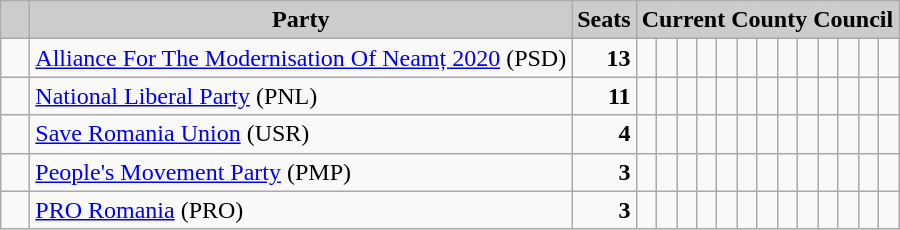<table class="wikitable">
<tr>
<th style="background:#ccc">   </th>
<th style="background:#ccc">Party</th>
<th style="background:#ccc">Seats</th>
<th style="background:#ccc" colspan="13">Current County Council</th>
</tr>
<tr>
<td>  </td>
<td><a href='#'>Alliance For The Modernisation Of Neamț 2020</a> (PSD)</td>
<td style="text-align: right"><strong>13</strong></td>
<td>  </td>
<td>  </td>
<td>  </td>
<td>  </td>
<td>  </td>
<td>  </td>
<td>  </td>
<td>  </td>
<td>  </td>
<td>  </td>
<td>  </td>
<td>  </td>
<td>  </td>
</tr>
<tr>
<td>  </td>
<td><a href='#'>National Liberal Party</a> (PNL)</td>
<td style="text-align: right"><strong>11</strong></td>
<td>  </td>
<td>  </td>
<td>  </td>
<td>  </td>
<td>  </td>
<td>  </td>
<td>  </td>
<td>  </td>
<td>  </td>
<td>  </td>
<td>  </td>
<td> </td>
<td> </td>
</tr>
<tr>
<td>  </td>
<td><a href='#'>Save Romania Union</a> (USR)</td>
<td style="text-align: right"><strong>4</strong></td>
<td>  </td>
<td>  </td>
<td>  </td>
<td>  </td>
<td> </td>
<td> </td>
<td> </td>
<td> </td>
<td> </td>
<td> </td>
<td> </td>
<td> </td>
<td> </td>
</tr>
<tr>
<td>  </td>
<td><a href='#'>People's Movement Party</a> (PMP)</td>
<td style="text-align: right"><strong>3</strong></td>
<td>  </td>
<td>  </td>
<td>  </td>
<td> </td>
<td> </td>
<td> </td>
<td> </td>
<td> </td>
<td> </td>
<td> </td>
<td> </td>
<td> </td>
<td> </td>
</tr>
<tr>
<td>  </td>
<td><a href='#'>PRO Romania</a> (PRO)</td>
<td style="text-align: right"><strong>3</strong></td>
<td>  </td>
<td>  </td>
<td>  </td>
<td> </td>
<td> </td>
<td> </td>
<td> </td>
<td> </td>
<td> </td>
<td> </td>
<td> </td>
<td> </td>
<td> </td>
</tr>
</table>
